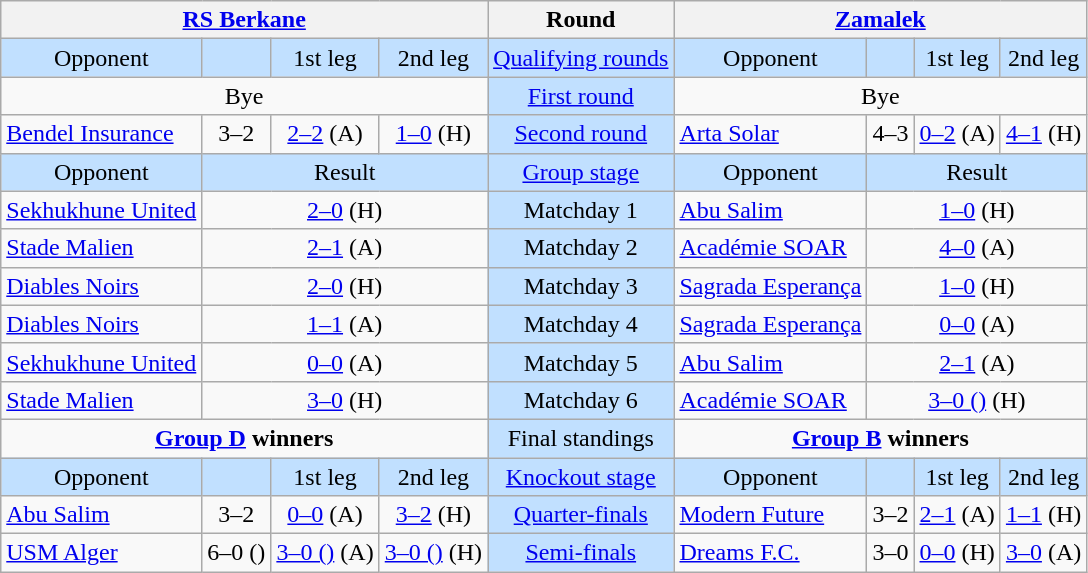<table class="wikitable" style="text-align:center">
<tr>
<th colspan="4"> <a href='#'>RS Berkane</a></th>
<th>Round</th>
<th colspan="4"> <a href='#'>Zamalek</a></th>
</tr>
<tr style="background:#C1E0FF">
<td>Opponent</td>
<td></td>
<td>1st leg</td>
<td>2nd leg</td>
<td><a href='#'>Qualifying rounds</a></td>
<td>Opponent</td>
<td></td>
<td>1st leg</td>
<td>2nd leg</td>
</tr>
<tr>
<td colspan="4">Bye</td>
<td style="background:#C1E0FF"><a href='#'>First round</a></td>
<td colspan="4">Bye</td>
</tr>
<tr>
<td style="text-align:left"> <a href='#'>Bendel Insurance</a></td>
<td>3–2</td>
<td><a href='#'>2–2</a> (A)</td>
<td><a href='#'>1–0</a> (H)</td>
<td style="background:#C1E0FF"><a href='#'>Second round</a></td>
<td style="text-align:left"> <a href='#'>Arta Solar</a></td>
<td>4–3</td>
<td><a href='#'>0–2</a> (A)</td>
<td><a href='#'>4–1</a> (H)</td>
</tr>
<tr style="background:#C1E0FF">
<td>Opponent</td>
<td colspan="3">Result</td>
<td><a href='#'>Group stage</a></td>
<td>Opponent</td>
<td colspan="3">Result</td>
</tr>
<tr>
<td style="text-align:left"> <a href='#'>Sekhukhune United</a></td>
<td colspan="3"><a href='#'>2–0</a> (H)</td>
<td style="background:#C1E0FF">Matchday 1</td>
<td style="text-align:left"> <a href='#'>Abu Salim</a></td>
<td colspan="3"><a href='#'>1–0</a> (H)</td>
</tr>
<tr>
<td style="text-align:left"> <a href='#'>Stade Malien</a></td>
<td colspan="3"><a href='#'>2–1</a> (A)</td>
<td style="background:#C1E0FF">Matchday 2</td>
<td style="text-align:left"> <a href='#'>Académie SOAR</a></td>
<td colspan="3"><a href='#'>4–0</a> (A)</td>
</tr>
<tr>
<td style="text-align:left"> <a href='#'>Diables Noirs</a></td>
<td colspan="3"><a href='#'>2–0</a> (H)</td>
<td style="background:#C1E0FF">Matchday 3</td>
<td style="text-align:left"> <a href='#'>Sagrada Esperança</a></td>
<td colspan="3"><a href='#'>1–0</a> (H)</td>
</tr>
<tr>
<td style="text-align:left"> <a href='#'>Diables Noirs</a></td>
<td colspan="3"><a href='#'>1–1</a> (A)</td>
<td style="background:#C1E0FF">Matchday 4</td>
<td style="text-align:left"> <a href='#'>Sagrada Esperança</a></td>
<td colspan="3"><a href='#'>0–0</a> (A)</td>
</tr>
<tr>
<td style="text-align:left"> <a href='#'>Sekhukhune United</a></td>
<td colspan="3"><a href='#'>0–0</a> (A)</td>
<td style="background:#C1E0FF">Matchday 5</td>
<td style="text-align:left"> <a href='#'>Abu Salim</a></td>
<td colspan="3"><a href='#'>2–1</a> (A)</td>
</tr>
<tr>
<td style="text-align:left"> <a href='#'>Stade Malien</a></td>
<td colspan="3"><a href='#'>3–0</a> (H)</td>
<td style="background:#C1E0FF">Matchday 6</td>
<td style="text-align:left"> <a href='#'>Académie SOAR</a></td>
<td colspan="3"><a href='#'>3–0 ()</a> (H)</td>
</tr>
<tr>
<td colspan="4" style="vertical-align:top"><strong><a href='#'>Group D</a> winners</strong><br><div></div></td>
<td style="background:#C1E0FF">Final standings</td>
<td colspan="4" style="vertical-align:top"><strong><a href='#'>Group B</a> winners</strong><br><div></div></td>
</tr>
<tr style="background:#C1E0FF">
<td>Opponent</td>
<td></td>
<td>1st leg</td>
<td>2nd leg</td>
<td><a href='#'>Knockout stage</a></td>
<td>Opponent</td>
<td></td>
<td>1st leg</td>
<td>2nd leg</td>
</tr>
<tr>
<td style="text-align:left"> <a href='#'>Abu Salim</a></td>
<td>3–2</td>
<td><a href='#'>0–0</a> (A)</td>
<td><a href='#'>3–2</a> (H)</td>
<td style="background:#C1E0FF"><a href='#'>Quarter-finals</a></td>
<td style="text-align:left"> <a href='#'>Modern Future</a></td>
<td>3–2</td>
<td><a href='#'>2–1</a> (A)</td>
<td><a href='#'>1–1</a> (H)</td>
</tr>
<tr>
<td style="text-align:left"> <a href='#'>USM Alger</a></td>
<td>6–0 ()</td>
<td><a href='#'>3–0 ()</a> (A)</td>
<td><a href='#'>3–0 ()</a> (H)</td>
<td style="background:#C1E0FF"><a href='#'>Semi-finals</a></td>
<td style="text-align:left"> <a href='#'>Dreams F.C.</a></td>
<td>3–0</td>
<td><a href='#'>0–0</a> (H)</td>
<td><a href='#'>3–0</a> (A)</td>
</tr>
</table>
